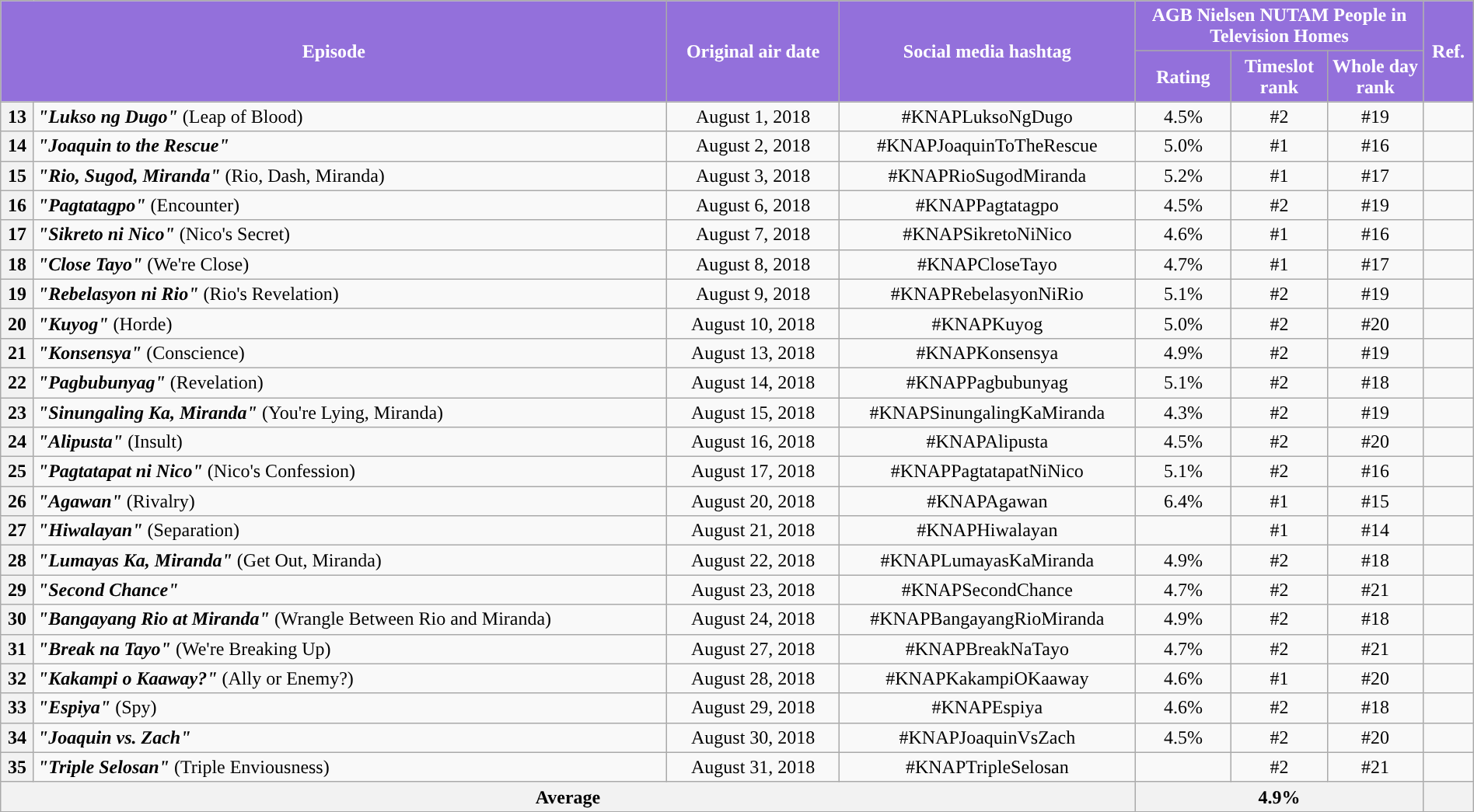<table class="wikitable" style="text-align:center; font-size:100%; line-height:18px;" width="100%">
<tr>
<th style="background-color:#9370DB; color:#ffffff;" colspan="2" rowspan="2">Episode</th>
<th style="background-color:#9370DB; color:white" rowspan="2">Original air date</th>
<th style="background-color:#9370DB; color:white" rowspan="2">Social media hashtag</th>
<th style="background-color:#9370DB; color:#ffffff;" colspan="3">AGB Nielsen NUTAM People in Television Homes</th>
<th style="background-color:#9370DB;  color:#ffffff;" rowspan="2">Ref.</th>
</tr>
<tr>
<th style="background-color:#9370DB; width:75px; color:#ffffff;">Rating</th>
<th style="background-color:#9370DB;  width:75px; color:#ffffff;">Timeslot<br>rank</th>
<th style="background-color:#9370DB; width:75px; color:#ffffff;">Whole day<br>rank</th>
</tr>
<tr>
<th>13</th>
<td style="text-align: left;"><strong><em>"Lukso ng Dugo"</em></strong> (Leap of Blood)</td>
<td>August 1, 2018</td>
<td>#KNAPLuksoNgDugo</td>
<td>4.5%</td>
<td>#2</td>
<td>#19</td>
<td></td>
</tr>
<tr>
<th>14</th>
<td style="text-align: left;"><strong><em>"Joaquin to the Rescue"</em></strong></td>
<td>August 2, 2018</td>
<td>#KNAPJoaquinToTheRescue</td>
<td>5.0%</td>
<td>#1</td>
<td>#16</td>
<td></td>
</tr>
<tr>
<th>15</th>
<td style="text-align: left;"><strong><em>"Rio, Sugod, Miranda"</em></strong> (Rio, Dash, Miranda)</td>
<td>August 3, 2018</td>
<td>#KNAPRioSugodMiranda</td>
<td>5.2%</td>
<td>#1</td>
<td>#17</td>
<td></td>
</tr>
<tr>
<th>16</th>
<td style="text-align: left;"><strong><em>"Pagtatagpo"</em></strong> (Encounter)</td>
<td>August 6, 2018</td>
<td>#KNAPPagtatagpo</td>
<td>4.5%</td>
<td>#2</td>
<td>#19</td>
<td></td>
</tr>
<tr>
<th>17</th>
<td style="text-align: left;"><strong><em>"Sikreto ni Nico"</em></strong> (Nico's Secret)</td>
<td>August 7, 2018</td>
<td>#KNAPSikretoNiNico</td>
<td>4.6%</td>
<td>#1</td>
<td>#16</td>
<td></td>
</tr>
<tr>
<th>18</th>
<td style="text-align: left;"><strong><em>"Close Tayo"</em></strong> (We're Close)</td>
<td>August 8, 2018</td>
<td>#KNAPCloseTayo</td>
<td>4.7%</td>
<td>#1</td>
<td>#17</td>
<td></td>
</tr>
<tr>
<th>19</th>
<td style="text-align: left;"><strong><em>"Rebelasyon ni Rio"</em></strong> (Rio's Revelation)</td>
<td>August 9, 2018</td>
<td>#KNAPRebelasyonNiRio</td>
<td>5.1%</td>
<td>#2</td>
<td>#19</td>
<td></td>
</tr>
<tr>
<th>20</th>
<td style="text-align: left;"><strong><em>"Kuyog"</em></strong> (Horde)</td>
<td>August 10, 2018</td>
<td>#KNAPKuyog</td>
<td>5.0%</td>
<td>#2</td>
<td>#20</td>
<td></td>
</tr>
<tr>
<th>21</th>
<td style="text-align: left;"><strong><em>"Konsensya"</em></strong> (Conscience)</td>
<td>August 13, 2018</td>
<td>#KNAPKonsensya</td>
<td>4.9%</td>
<td>#2</td>
<td>#19</td>
<td></td>
</tr>
<tr>
<th>22</th>
<td style="text-align: left;"><strong><em>"Pagbubunyag"</em></strong> (Revelation)</td>
<td>August 14, 2018</td>
<td>#KNAPPagbubunyag</td>
<td>5.1%</td>
<td>#2</td>
<td>#18</td>
<td></td>
</tr>
<tr>
<th>23</th>
<td style="text-align: left;"><strong><em>"Sinungaling Ka, Miranda"</em></strong> (You're Lying, Miranda)</td>
<td>August 15, 2018</td>
<td>#KNAPSinungalingKaMiranda</td>
<td>4.3%</td>
<td>#2</td>
<td>#19</td>
<td></td>
</tr>
<tr>
<th>24</th>
<td style="text-align: left;"><strong><em>"Alipusta"</em></strong> (Insult)</td>
<td>August 16, 2018</td>
<td>#KNAPAlipusta</td>
<td>4.5%</td>
<td>#2</td>
<td>#20</td>
<td></td>
</tr>
<tr>
<th>25</th>
<td style="text-align: left;"><strong><em>"Pagtatapat ni Nico"</em></strong> (Nico's Confession)</td>
<td>August 17, 2018</td>
<td>#KNAPPagtatapatNiNico</td>
<td>5.1%</td>
<td>#2</td>
<td>#16</td>
<td></td>
</tr>
<tr>
<th>26</th>
<td style="text-align: left;"><strong><em>"Agawan"</em></strong> (Rivalry)</td>
<td>August 20, 2018</td>
<td>#KNAPAgawan</td>
<td>6.4%</td>
<td>#1</td>
<td>#15</td>
<td></td>
</tr>
<tr>
<th>27</th>
<td style="text-align: left;"><strong><em>"Hiwalayan"</em></strong> (Separation)</td>
<td>August 21, 2018</td>
<td>#KNAPHiwalayan</td>
<td></td>
<td>#1</td>
<td>#14</td>
<td></td>
</tr>
<tr>
<th>28</th>
<td style="text-align: left;"><strong><em>"Lumayas Ka, Miranda"</em></strong> (Get Out, Miranda)</td>
<td>August 22, 2018</td>
<td>#KNAPLumayasKaMiranda</td>
<td>4.9%</td>
<td>#2</td>
<td>#18</td>
<td></td>
</tr>
<tr>
<th>29</th>
<td style="text-align: left;"><strong><em>"Second Chance"</em></strong></td>
<td>August 23, 2018</td>
<td>#KNAPSecondChance</td>
<td>4.7%</td>
<td>#2</td>
<td>#21</td>
<td></td>
</tr>
<tr>
<th>30</th>
<td style="text-align: left;"><strong><em>"Bangayang Rio at Miranda"</em></strong> (Wrangle Between Rio and Miranda)</td>
<td>August 24, 2018</td>
<td>#KNAPBangayangRioMiranda</td>
<td>4.9%</td>
<td>#2</td>
<td>#18</td>
<td></td>
</tr>
<tr>
<th>31</th>
<td style="text-align: left;"><strong><em>"Break na Tayo"</em></strong> (We're Breaking Up)</td>
<td>August 27, 2018</td>
<td>#KNAPBreakNaTayo</td>
<td>4.7%</td>
<td>#2</td>
<td>#21</td>
<td></td>
</tr>
<tr>
<th>32</th>
<td style="text-align: left;"><strong><em>"Kakampi o Kaaway?"</em></strong> (Ally or Enemy?)</td>
<td>August 28, 2018</td>
<td>#KNAPKakampiOKaaway</td>
<td>4.6%</td>
<td>#1</td>
<td>#20</td>
<td></td>
</tr>
<tr>
<th>33</th>
<td style="text-align: left;"><strong><em>"Espiya"</em></strong> (Spy)</td>
<td>August 29, 2018</td>
<td>#KNAPEspiya</td>
<td>4.6%</td>
<td>#2</td>
<td>#18</td>
<td></td>
</tr>
<tr>
<th>34</th>
<td style="text-align: left;"><strong><em>"Joaquin vs. Zach"</em></strong></td>
<td>August 30, 2018</td>
<td>#KNAPJoaquinVsZach</td>
<td>4.5%</td>
<td>#2</td>
<td>#20</td>
<td></td>
</tr>
<tr>
<th>35</th>
<td style="text-align: left;"><strong><em>"Triple Selosan"</em></strong> (Triple Enviousness)</td>
<td>August 31, 2018</td>
<td>#KNAPTripleSelosan</td>
<td></td>
<td>#2</td>
<td>#21</td>
<td></td>
</tr>
<tr>
<th colspan="4">Average</th>
<th colspan="3">4.9%</th>
<th></th>
</tr>
<tr>
</tr>
</table>
